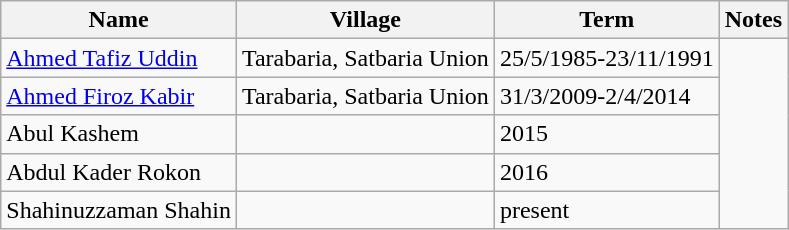<table class="wikitable">
<tr>
<th>Name</th>
<th>Village</th>
<th>Term</th>
<th>Notes</th>
</tr>
<tr>
<td><a href='#'>Ahmed Tafiz Uddin</a></td>
<td>Tarabaria, Satbaria Union</td>
<td>25/5/1985-23/11/1991</td>
</tr>
<tr>
<td><a href='#'>Ahmed Firoz Kabir</a></td>
<td>Tarabaria, Satbaria Union</td>
<td>31/3/2009-2/4/2014</td>
</tr>
<tr>
<td>Abul Kashem</td>
<td></td>
<td>2015</td>
</tr>
<tr>
<td>Abdul Kader Rokon</td>
<td></td>
<td>2016</td>
</tr>
<tr>
<td>Shahinuzzaman Shahin</td>
<td></td>
<td>present</td>
</tr>
</table>
